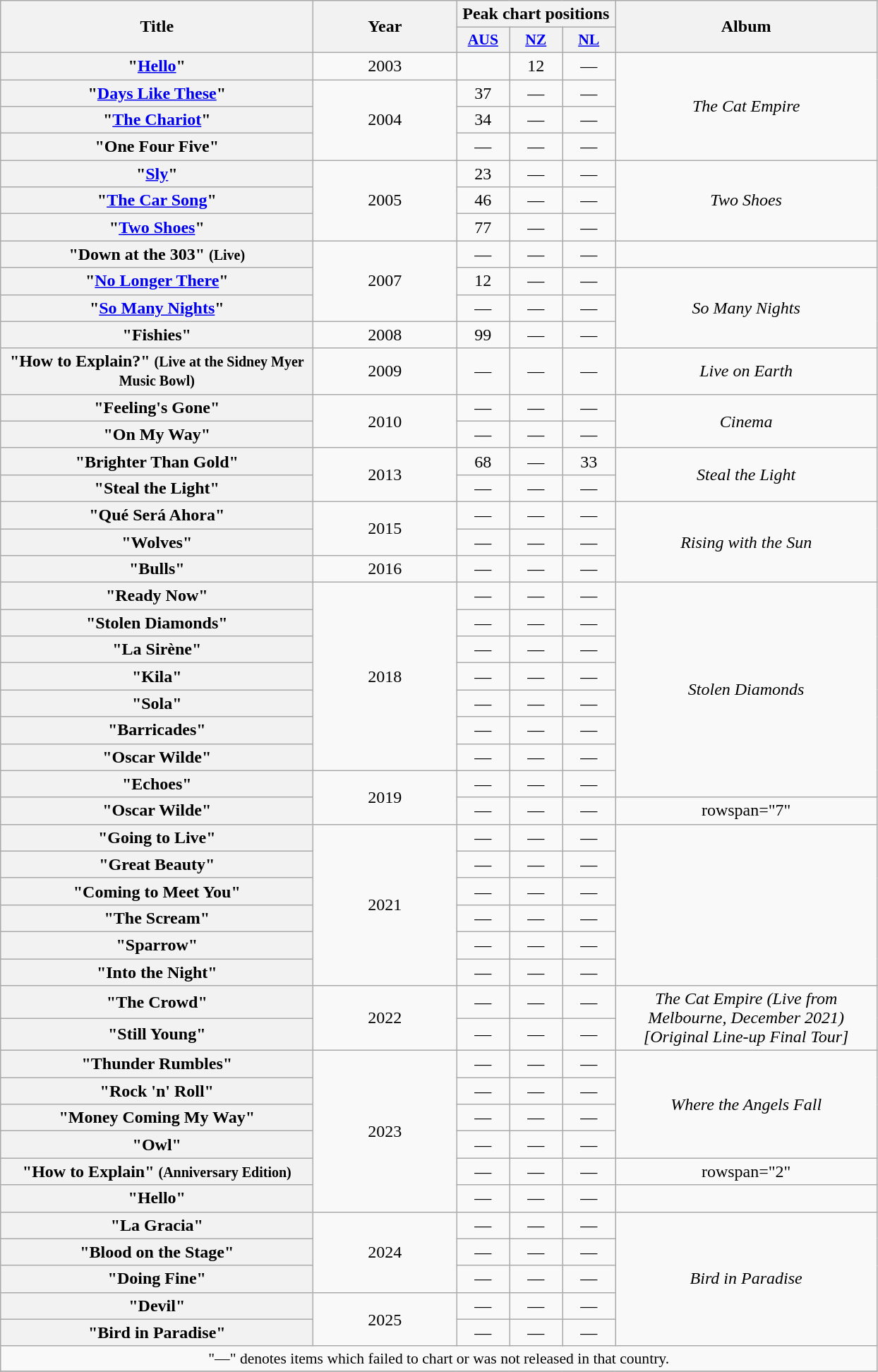<table class="wikitable plainrowheaders" style="text-align:center;">
<tr>
<th rowspan="2" style="width:18em;">Title</th>
<th rowspan="2" style="width:8em;">Year</th>
<th colspan="3">Peak chart positions</th>
<th rowspan="2" style="width:15em;">Album</th>
</tr>
<tr>
<th scope="col" style="width:3em;font-size:90%;"><a href='#'>AUS</a><br></th>
<th scope="col" style="width:3em;font-size:90%;"><a href='#'>NZ</a><br></th>
<th scope="col" style="width:3em;font-size:90%;"><a href='#'>NL</a><br></th>
</tr>
<tr>
<th scope="row">"<a href='#'>Hello</a>"</th>
<td>2003</td>
<td></td>
<td>12</td>
<td>—</td>
<td rowspan="4"><em>The Cat Empire</em></td>
</tr>
<tr>
<th scope="row">"<a href='#'>Days Like These</a>"</th>
<td rowspan="3">2004</td>
<td>37</td>
<td>—</td>
<td>—</td>
</tr>
<tr>
<th scope="row">"<a href='#'>The Chariot</a>"</th>
<td>34</td>
<td>—</td>
<td>—</td>
</tr>
<tr>
<th scope="row">"One Four Five"</th>
<td>—</td>
<td>—</td>
<td>—</td>
</tr>
<tr>
<th scope="row">"<a href='#'>Sly</a>"</th>
<td rowspan="3">2005</td>
<td>23</td>
<td>—</td>
<td>—</td>
<td rowspan="3"><em>Two Shoes</em></td>
</tr>
<tr>
<th scope="row">"<a href='#'>The Car Song</a>"</th>
<td>46</td>
<td>—</td>
<td>—</td>
</tr>
<tr>
<th scope="row">"<a href='#'>Two Shoes</a>"</th>
<td>77</td>
<td>—</td>
<td>—</td>
</tr>
<tr>
<th scope="row">"Down at the 303" <small>(Live)</small></th>
<td rowspan="3">2007</td>
<td>—</td>
<td>—</td>
<td>—</td>
<td></td>
</tr>
<tr>
<th scope="row">"<a href='#'>No Longer There</a>"</th>
<td>12</td>
<td>—</td>
<td>—</td>
<td rowspan="3"><em>So Many Nights</em></td>
</tr>
<tr>
<th scope="row">"<a href='#'>So Many Nights</a>"</th>
<td>—</td>
<td>—</td>
<td>—</td>
</tr>
<tr>
<th scope="row">"Fishies"</th>
<td>2008</td>
<td>99</td>
<td>—</td>
<td>—</td>
</tr>
<tr>
<th scope="row">"How to Explain?" <small>(Live at the Sidney Myer Music Bowl)</small></th>
<td>2009</td>
<td>—</td>
<td>—</td>
<td>—</td>
<td><em>Live on Earth</em></td>
</tr>
<tr>
<th scope="row">"Feeling's Gone"</th>
<td rowspan="2">2010</td>
<td>—</td>
<td>—</td>
<td>—</td>
<td rowspan="2"><em>Cinema</em></td>
</tr>
<tr>
<th scope="row">"On My Way"</th>
<td>—</td>
<td>—</td>
<td>—</td>
</tr>
<tr>
<th scope="row">"Brighter Than Gold"</th>
<td rowspan="2">2013</td>
<td>68</td>
<td>—</td>
<td>33</td>
<td rowspan="2"><em>Steal the Light</em></td>
</tr>
<tr>
<th scope="row">"Steal the Light"</th>
<td>—</td>
<td>—</td>
<td>—</td>
</tr>
<tr>
<th scope="row">"Qué Será Ahora"</th>
<td rowspan="2">2015</td>
<td>—</td>
<td>—</td>
<td>—</td>
<td rowspan="3"><em>Rising with the Sun</em></td>
</tr>
<tr>
<th scope="row">"Wolves"</th>
<td>—</td>
<td>—</td>
<td>—</td>
</tr>
<tr>
<th scope="row">"Bulls"</th>
<td>2016</td>
<td>—</td>
<td>—</td>
<td>—</td>
</tr>
<tr>
<th scope="row">"Ready Now"</th>
<td rowspan="7">2018</td>
<td>—</td>
<td>—</td>
<td>—</td>
<td rowspan="8"><em>Stolen Diamonds</em></td>
</tr>
<tr>
<th scope="row">"Stolen Diamonds"</th>
<td>—</td>
<td>—</td>
<td>—</td>
</tr>
<tr>
<th scope="row">"La Sirène"</th>
<td>—</td>
<td>—</td>
<td>—</td>
</tr>
<tr>
<th scope="row">"Kila"</th>
<td>—</td>
<td>—</td>
<td>—</td>
</tr>
<tr>
<th scope="row">"Sola" </th>
<td>—</td>
<td>—</td>
<td>—</td>
</tr>
<tr>
<th scope="row">"Barricades"</th>
<td>—</td>
<td>—</td>
<td>—</td>
</tr>
<tr>
<th scope="row">"Oscar Wilde"</th>
<td>—</td>
<td>—</td>
<td>—</td>
</tr>
<tr>
<th scope="row">"Echoes"</th>
<td rowspan="2">2019</td>
<td>—</td>
<td>—</td>
<td>—</td>
</tr>
<tr>
<th scope="row">"Oscar Wilde" </th>
<td>—</td>
<td>—</td>
<td>—</td>
<td>rowspan="7" </td>
</tr>
<tr>
<th scope="row">"Going to Live"</th>
<td rowspan="6">2021</td>
<td>—</td>
<td>—</td>
<td>—</td>
</tr>
<tr>
<th scope="row">"Great Beauty"</th>
<td>—</td>
<td>—</td>
<td>—</td>
</tr>
<tr>
<th scope="row">"Coming to Meet You"</th>
<td>—</td>
<td>—</td>
<td>—</td>
</tr>
<tr>
<th scope="row">"The Scream"</th>
<td>—</td>
<td>—</td>
<td>—</td>
</tr>
<tr>
<th scope="row">"Sparrow"</th>
<td>—</td>
<td>—</td>
<td>—</td>
</tr>
<tr>
<th scope="row">"Into the Night"</th>
<td>—</td>
<td>—</td>
<td>—</td>
</tr>
<tr>
<th scope="row">"The Crowd"</th>
<td rowspan="2">2022</td>
<td>—</td>
<td>—</td>
<td>—</td>
<td rowspan="2"><em>The Cat Empire (Live from Melbourne, December 2021) [Original Line-up Final Tour]</em></td>
</tr>
<tr>
<th scope="row">"Still Young"</th>
<td>—</td>
<td>—</td>
<td>—</td>
</tr>
<tr>
<th scope="row">"Thunder Rumbles"</th>
<td rowspan="6">2023</td>
<td>—</td>
<td>—</td>
<td>—</td>
<td rowspan="4"><em>Where the Angels Fall</em></td>
</tr>
<tr>
<th scope="row">"Rock 'n' Roll"</th>
<td>—</td>
<td>—</td>
<td>—</td>
</tr>
<tr>
<th scope="row">"Money Coming My Way"</th>
<td>—</td>
<td>—</td>
<td>—</td>
</tr>
<tr>
<th scope="row">"Owl"</th>
<td>—</td>
<td>—</td>
<td>—</td>
</tr>
<tr>
<th scope="row">"How to Explain" <small>(Anniversary Edition)</small></th>
<td>—</td>
<td>—</td>
<td>—</td>
<td>rowspan="2" </td>
</tr>
<tr>
<th scope="row">"Hello" </th>
<td>—</td>
<td>—</td>
<td>—</td>
</tr>
<tr>
<th scope="row">"La Gracia"</th>
<td rowspan="3">2024</td>
<td>—</td>
<td>—</td>
<td>—</td>
<td rowspan="5"><em>Bird in Paradise</em></td>
</tr>
<tr>
<th scope="row">"Blood on the Stage"</th>
<td>—</td>
<td>—</td>
<td>—</td>
</tr>
<tr>
<th scope="row">"Doing Fine"</th>
<td>—</td>
<td>—</td>
<td>—</td>
</tr>
<tr>
<th scope="row">"Devil"</th>
<td rowspan="2">2025</td>
<td>—</td>
<td>—</td>
<td>—</td>
</tr>
<tr>
<th scope="row">"Bird in Paradise"</th>
<td>—</td>
<td>—</td>
<td>—</td>
</tr>
<tr>
<td colspan="15" style="text-align:center;font-size:90%">"—" denotes items which failed to chart or was not released in that country.</td>
</tr>
<tr>
</tr>
</table>
